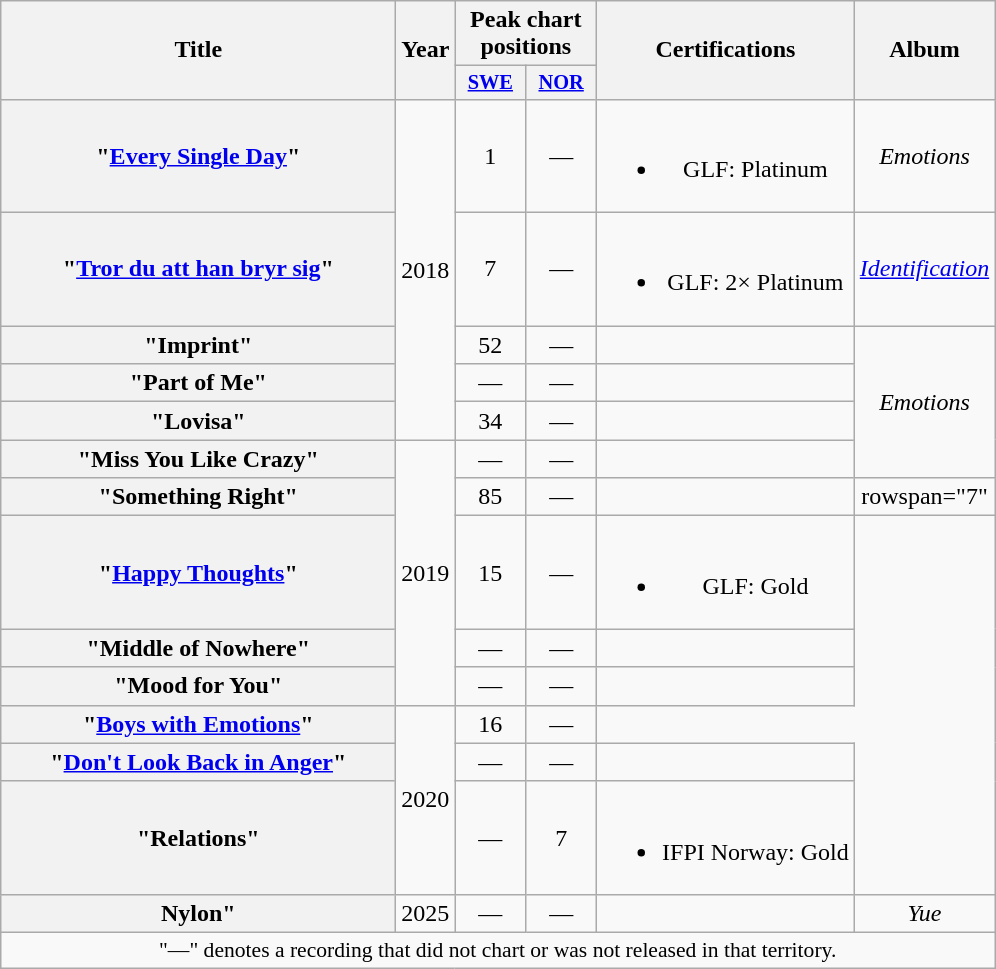<table class="wikitable plainrowheaders" style="text-align:center;">
<tr>
<th scope="col" rowspan="2" style="width:16em;">Title</th>
<th scope="col" rowspan="2" style="width:1em;">Year</th>
<th scope="col" colspan="2">Peak chart positions</th>
<th scope="col" rowspan="2">Certifications</th>
<th scope="col" rowspan="2">Album</th>
</tr>
<tr>
<th scope="col" style="width:3em;font-size:85%;"><a href='#'>SWE</a><br></th>
<th scope="col" style="width:3em;font-size:85%;"><a href='#'>NOR</a><br></th>
</tr>
<tr>
<th scope="row">"<a href='#'>Every Single Day</a>"</th>
<td rowspan="5">2018</td>
<td>1</td>
<td>—</td>
<td><br><ul><li>GLF: Platinum</li></ul></td>
<td><em>Emotions</em></td>
</tr>
<tr>
<th scope="row">"<a href='#'>Tror du att han bryr sig</a>"<br></th>
<td>7</td>
<td>—</td>
<td><br><ul><li>GLF: 2× Platinum</li></ul></td>
<td><em><a href='#'>Identification</a></em></td>
</tr>
<tr>
<th scope="row">"Imprint"</th>
<td>52</td>
<td>—</td>
<td></td>
<td rowspan="4"><em>Emotions</em></td>
</tr>
<tr>
<th scope="row">"Part of Me"</th>
<td>—</td>
<td>—</td>
<td></td>
</tr>
<tr>
<th scope="row">"Lovisa"</th>
<td>34</td>
<td>—</td>
<td></td>
</tr>
<tr>
<th scope="row">"Miss You Like Crazy"</th>
<td rowspan="5">2019</td>
<td>—</td>
<td>—</td>
</tr>
<tr>
<th scope="row">"Something Right"</th>
<td>85</td>
<td>—</td>
<td></td>
<td>rowspan="7" </td>
</tr>
<tr>
<th scope="row">"<a href='#'>Happy Thoughts</a>"<br></th>
<td>15</td>
<td>—</td>
<td><br><ul><li>GLF: Gold</li></ul></td>
</tr>
<tr>
<th scope="row">"Middle of Nowhere"</th>
<td>—</td>
<td>—</td>
<td></td>
</tr>
<tr>
<th scope="row">"Mood for You"</th>
<td>—</td>
<td>—</td>
<td></td>
</tr>
<tr>
<th scope="row">"<a href='#'>Boys with Emotions</a>"</th>
<td rowspan="3">2020</td>
<td>16</td>
<td>—</td>
</tr>
<tr>
<th scope="row">"<a href='#'>Don't Look Back in Anger</a>"</th>
<td>—</td>
<td>—</td>
<td></td>
</tr>
<tr>
<th scope="row">"Relations"<br></th>
<td>—</td>
<td>7</td>
<td><br><ul><li>IFPI Norway: Gold</li></ul></td>
</tr>
<tr>
<th scope="row">Nylon"</th>
<td>2025</td>
<td>—</td>
<td>—</td>
<td></td>
<td><em>Yue</em></td>
</tr>
<tr>
<td colspan="6" style="font-size:90%">"—" denotes a recording that did not chart or was not released in that territory.</td>
</tr>
</table>
